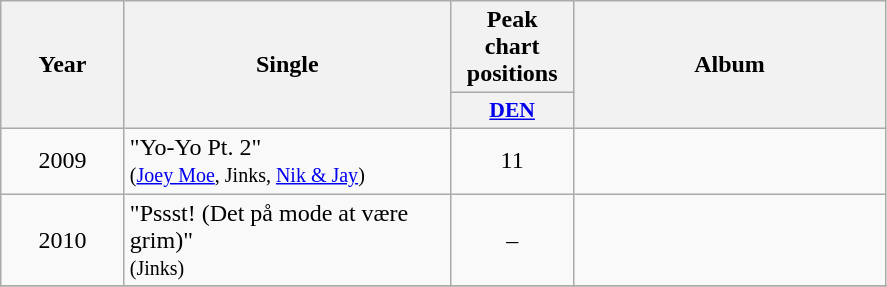<table class="wikitable" style="text-align: center;">
<tr>
<th rowspan="2" width="75">Year</th>
<th rowspan="2" width="210">Single</th>
<th colspan="1" width="75">Peak <br>chart <br>positions</th>
<th width="200" rowspan="2">Album</th>
</tr>
<tr style="font-size:90%;">
<th style="width:4em;"><a href='#'>DEN</a></th>
</tr>
<tr>
<td>2009</td>
<td style="text-align:left;">"Yo-Yo Pt. 2" <br><small>(<a href='#'>Joey Moe</a>, Jinks, <a href='#'>Nik & Jay</a>)</small></td>
<td>11</td>
<td></td>
</tr>
<tr>
<td>2010</td>
<td style="text-align:left;">"Pssst! (Det på mode at være grim)" <br><small>(Jinks)</small></td>
<td>–</td>
<td></td>
</tr>
<tr>
</tr>
</table>
